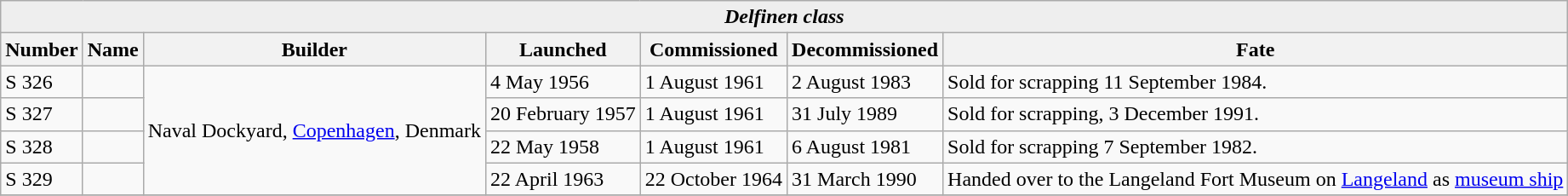<table class=wikitable>
<tr>
<td colspan="7" style="background:#eee;" align=center><strong><em>Delfinen<em> class<strong></td>
</tr>
<tr>
<th>Number</th>
<th>Name</th>
<th>Builder</th>
<th>Launched</th>
<th>Commissioned</th>
<th>Decommissioned</th>
<th>Fate</th>
</tr>
<tr>
<td>S 326</td>
<td></td>
<td rowspan=4 align=center>Naval Dockyard, <a href='#'>Copenhagen</a>, Denmark</td>
<td>4 May 1956</td>
<td>1 August 1961</td>
<td>2 August 1983</td>
<td>Sold for scrapping 11 September 1984.</td>
</tr>
<tr>
<td>S 327</td>
<td></td>
<td>20 February 1957</td>
<td>1 August 1961</td>
<td>31 July 1989</td>
<td>Sold for scrapping, 3 December 1991.</td>
</tr>
<tr>
<td>S 328</td>
<td></td>
<td>22 May 1958</td>
<td>1 August 1961</td>
<td>6 August 1981</td>
<td>Sold for scrapping 7 September 1982.</td>
</tr>
<tr>
<td>S 329</td>
<td></td>
<td>22 April 1963</td>
<td>22 October 1964</td>
<td>31 March 1990</td>
<td>Handed over to the Langeland Fort Museum on <a href='#'>Langeland</a> as <a href='#'>museum ship</a></td>
</tr>
<tr>
</tr>
</table>
